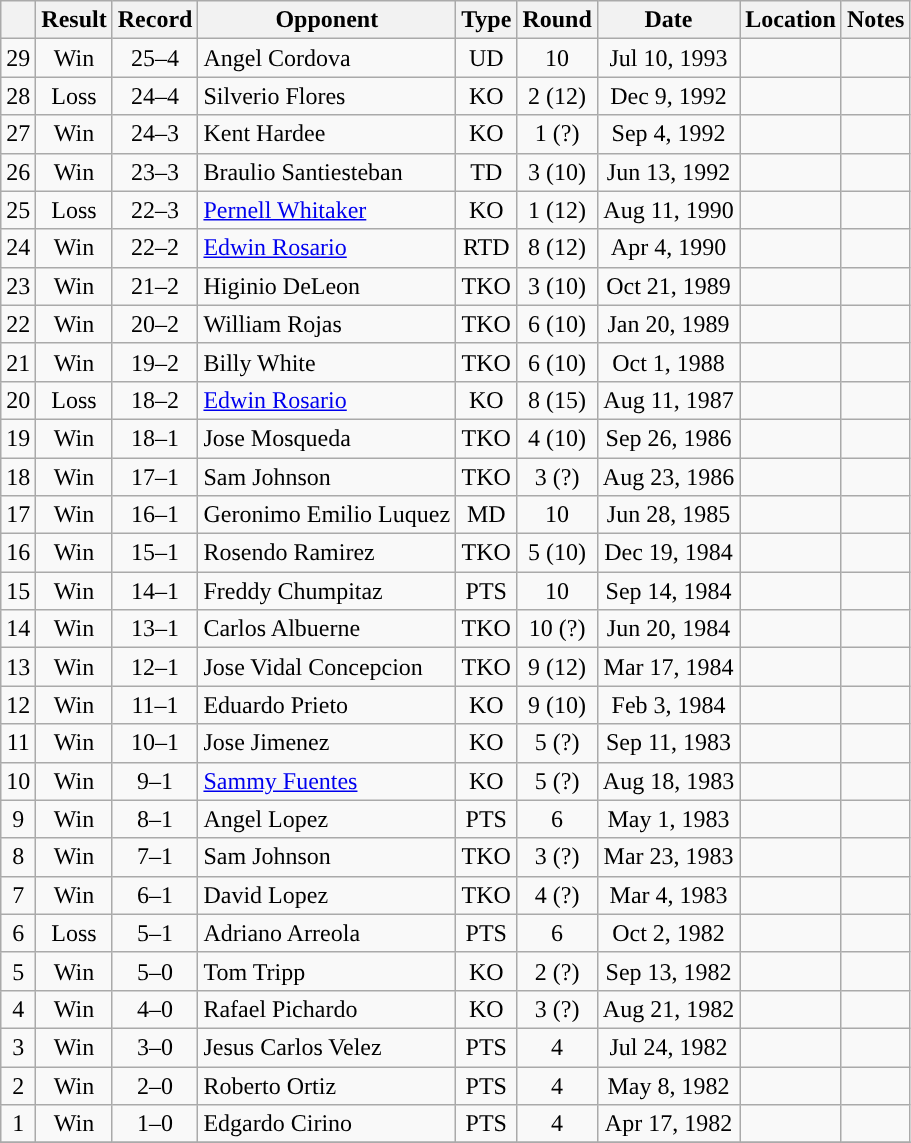<table class="wikitable" style="text-align:center">
<tr>
<th></th>
<th>Result</th>
<th>Record</th>
<th>Opponent</th>
<th>Type</th>
<th>Round</th>
<th>Date</th>
<th>Location</th>
<th>Notes</th>
</tr>
<tr>
<td>29</td>
<td>Win</td>
<td>25–4</td>
<td style="text-align:left;">Angel Cordova</td>
<td>UD</td>
<td>10</td>
<td>Jul 10, 1993</td>
<td style="text-align:left;"></td>
<td></td>
</tr>
<tr>
<td>28</td>
<td>Loss</td>
<td>24–4</td>
<td style="text-align:left;">Silverio Flores</td>
<td>KO</td>
<td>2 (12)</td>
<td>Dec 9, 1992</td>
<td style="text-align:left;"></td>
<td style="text-align:left;"></td>
</tr>
<tr>
<td>27</td>
<td>Win</td>
<td>24–3</td>
<td style="text-align:left;">Kent Hardee</td>
<td>KO</td>
<td>1 (?)</td>
<td>Sep 4, 1992</td>
<td style="text-align:left;"></td>
<td></td>
</tr>
<tr>
<td>26</td>
<td>Win</td>
<td>23–3</td>
<td style="text-align:left;">Braulio Santiesteban</td>
<td>TD</td>
<td>3 (10)</td>
<td>Jun 13, 1992</td>
<td style="text-align:left;"></td>
<td></td>
</tr>
<tr>
<td>25</td>
<td>Loss</td>
<td>22–3</td>
<td style="text-align:left;"><a href='#'>Pernell Whitaker</a></td>
<td>KO</td>
<td>1 (12)</td>
<td>Aug 11, 1990</td>
<td style="text-align:left;"></td>
<td style="text-align:left;"></td>
</tr>
<tr>
<td>24</td>
<td>Win</td>
<td>22–2</td>
<td style="text-align:left;"><a href='#'>Edwin Rosario</a></td>
<td>RTD</td>
<td>8 (12)</td>
<td>Apr 4, 1990</td>
<td style="text-align:left;"></td>
<td style="text-align:left;"></td>
</tr>
<tr>
<td>23</td>
<td>Win</td>
<td>21–2</td>
<td style="text-align:left;">Higinio DeLeon</td>
<td>TKO</td>
<td>3 (10)</td>
<td>Oct 21, 1989</td>
<td style="text-align:left;"></td>
<td></td>
</tr>
<tr>
<td>22</td>
<td>Win</td>
<td>20–2</td>
<td style="text-align:left;">William Rojas</td>
<td>TKO</td>
<td>6 (10)</td>
<td>Jan 20, 1989</td>
<td style="text-align:left;"></td>
<td></td>
</tr>
<tr>
<td>21</td>
<td>Win</td>
<td>19–2</td>
<td style="text-align:left;">Billy White</td>
<td>TKO</td>
<td>6 (10)</td>
<td>Oct 1, 1988</td>
<td style="text-align:left;"></td>
<td></td>
</tr>
<tr>
<td>20</td>
<td>Loss</td>
<td>18–2</td>
<td style="text-align:left;"><a href='#'>Edwin Rosario</a></td>
<td>KO</td>
<td>8 (15)</td>
<td>Aug 11, 1987</td>
<td style="text-align:left;"></td>
<td style="text-align:left;"></td>
</tr>
<tr>
<td>19</td>
<td>Win</td>
<td>18–1</td>
<td style="text-align:left;">Jose Mosqueda</td>
<td>TKO</td>
<td>4 (10)</td>
<td>Sep 26, 1986</td>
<td style="text-align:left;"></td>
<td></td>
</tr>
<tr>
<td>18</td>
<td>Win</td>
<td>17–1</td>
<td style="text-align:left;">Sam Johnson</td>
<td>TKO</td>
<td>3 (?)</td>
<td>Aug 23, 1986</td>
<td style="text-align:left;"></td>
<td></td>
</tr>
<tr>
<td>17</td>
<td>Win</td>
<td>16–1</td>
<td style="text-align:left;">Geronimo Emilio Luquez</td>
<td>MD</td>
<td>10</td>
<td>Jun 28, 1985</td>
<td style="text-align:left;"></td>
<td></td>
</tr>
<tr>
<td>16</td>
<td>Win</td>
<td>15–1</td>
<td style="text-align:left;">Rosendo Ramirez</td>
<td>TKO</td>
<td>5 (10)</td>
<td>Dec 19, 1984</td>
<td style="text-align:left;"></td>
<td></td>
</tr>
<tr>
<td>15</td>
<td>Win</td>
<td>14–1</td>
<td style="text-align:left;">Freddy Chumpitaz</td>
<td>PTS</td>
<td>10</td>
<td>Sep 14, 1984</td>
<td style="text-align:left;"></td>
<td></td>
</tr>
<tr>
<td>14</td>
<td>Win</td>
<td>13–1</td>
<td style="text-align:left;">Carlos Albuerne</td>
<td>TKO</td>
<td>10 (?)</td>
<td>Jun 20, 1984</td>
<td style="text-align:left;"></td>
<td></td>
</tr>
<tr>
<td>13</td>
<td>Win</td>
<td>12–1</td>
<td style="text-align:left;">Jose Vidal Concepcion</td>
<td>TKO</td>
<td>9 (12)</td>
<td>Mar 17, 1984</td>
<td style="text-align:left;"></td>
<td style="text-align:left;"></td>
</tr>
<tr>
<td>12</td>
<td>Win</td>
<td>11–1</td>
<td style="text-align:left;">Eduardo Prieto</td>
<td>KO</td>
<td>9 (10)</td>
<td>Feb 3, 1984</td>
<td style="text-align:left;"></td>
<td></td>
</tr>
<tr>
<td>11</td>
<td>Win</td>
<td>10–1</td>
<td style="text-align:left;">Jose Jimenez</td>
<td>KO</td>
<td>5 (?)</td>
<td>Sep 11, 1983</td>
<td style="text-align:left;"></td>
<td></td>
</tr>
<tr>
<td>10</td>
<td>Win</td>
<td>9–1</td>
<td style="text-align:left;"><a href='#'>Sammy Fuentes</a></td>
<td>KO</td>
<td>5 (?)</td>
<td>Aug 18, 1983</td>
<td style="text-align:left;"></td>
<td></td>
</tr>
<tr>
<td>9</td>
<td>Win</td>
<td>8–1</td>
<td style="text-align:left;">Angel Lopez</td>
<td>PTS</td>
<td>6</td>
<td>May 1, 1983</td>
<td style="text-align:left;"></td>
<td></td>
</tr>
<tr>
<td>8</td>
<td>Win</td>
<td>7–1</td>
<td style="text-align:left;">Sam Johnson</td>
<td>TKO</td>
<td>3 (?)</td>
<td>Mar 23, 1983</td>
<td style="text-align:left;"></td>
<td></td>
</tr>
<tr>
<td>7</td>
<td>Win</td>
<td>6–1</td>
<td style="text-align:left;">David Lopez</td>
<td>TKO</td>
<td>4 (?)</td>
<td>Mar 4, 1983</td>
<td style="text-align:left;"></td>
<td></td>
</tr>
<tr>
<td>6</td>
<td>Loss</td>
<td>5–1</td>
<td style="text-align:left;">Adriano Arreola</td>
<td>PTS</td>
<td>6</td>
<td>Oct 2, 1982</td>
<td style="text-align:left;"></td>
<td></td>
</tr>
<tr>
<td>5</td>
<td>Win</td>
<td>5–0</td>
<td style="text-align:left;">Tom Tripp</td>
<td>KO</td>
<td>2 (?)</td>
<td>Sep 13, 1982</td>
<td style="text-align:left;"></td>
<td></td>
</tr>
<tr>
<td>4</td>
<td>Win</td>
<td>4–0</td>
<td style="text-align:left;">Rafael Pichardo</td>
<td>KO</td>
<td>3 (?)</td>
<td>Aug 21, 1982</td>
<td style="text-align:left;"></td>
<td></td>
</tr>
<tr>
<td>3</td>
<td>Win</td>
<td>3–0</td>
<td style="text-align:left;">Jesus Carlos Velez</td>
<td>PTS</td>
<td>4</td>
<td>Jul 24, 1982</td>
<td style="text-align:left;"></td>
<td></td>
</tr>
<tr>
<td>2</td>
<td>Win</td>
<td>2–0</td>
<td style="text-align:left;">Roberto Ortiz</td>
<td>PTS</td>
<td>4</td>
<td>May 8, 1982</td>
<td style="text-align:left;"></td>
<td></td>
</tr>
<tr>
<td>1</td>
<td>Win</td>
<td>1–0</td>
<td style="text-align:left;">Edgardo Cirino</td>
<td>PTS</td>
<td>4</td>
<td>Apr 17, 1982</td>
<td style="text-align:left;"></td>
<td></td>
</tr>
<tr>
</tr>
</table>
